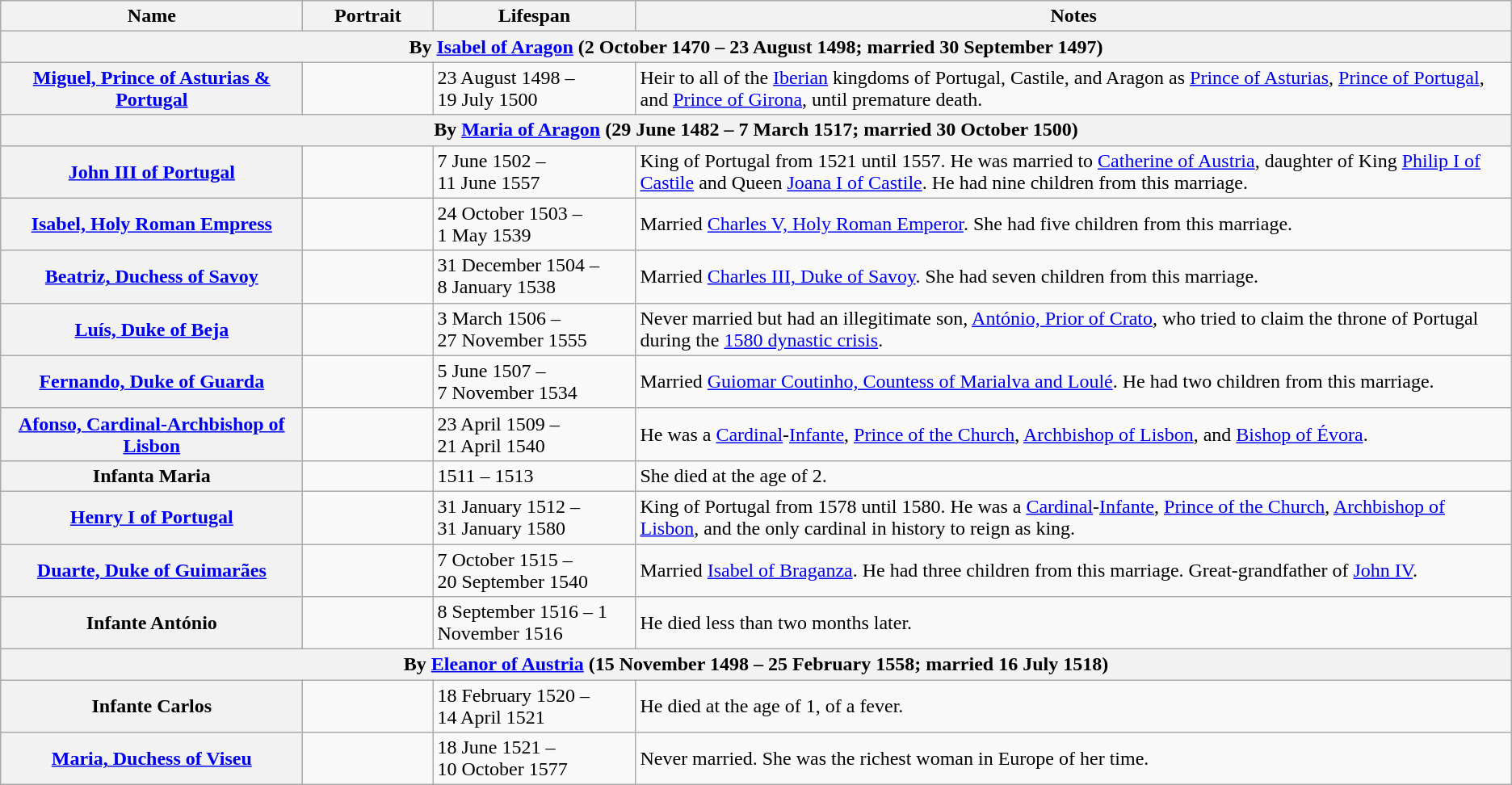<table class="wikitable plainrowheaders">
<tr>
<th scope="col" style="width:  20%;">Name</th>
<th scope="col" style="width: 100px;">Portrait</th>
<th scope="col" style="width:  10em;">Lifespan</th>
<th scope="col">Notes</th>
</tr>
<tr>
<th scope="col" colspan="4">By <a href='#'>Isabel of Aragon</a> (2 October 1470 – 23 August 1498; married 30 September 1497)</th>
</tr>
<tr>
<th scope="row"><a href='#'>Miguel, Prince of Asturias & Portugal</a></th>
<td></td>
<td>23 August 1498 – <br> 19 July 1500</td>
<td>Heir to all of the <a href='#'>Iberian</a> kingdoms of Portugal, Castile, and Aragon as <a href='#'>Prince of Asturias</a>, <a href='#'>Prince of Portugal</a>, and <a href='#'>Prince of Girona</a>, until premature death.</td>
</tr>
<tr>
<th scope="col" colspan="4">By <a href='#'>Maria of Aragon</a> (29 June 1482 – 7 March 1517; married 30 October 1500)</th>
</tr>
<tr>
<th scope="row"><a href='#'>John III of Portugal</a></th>
<td></td>
<td>7 June 1502 – <br> 11 June 1557</td>
<td>King of Portugal from 1521 until 1557. He was married to <a href='#'>Catherine of Austria</a>, daughter of King <a href='#'>Philip I of Castile</a> and Queen <a href='#'>Joana I of Castile</a>. He had nine children from this marriage.</td>
</tr>
<tr>
<th scope="row"><a href='#'>Isabel, Holy Roman Empress</a></th>
<td></td>
<td>24 October 1503 – <br> 1 May 1539</td>
<td>Married <a href='#'>Charles V, Holy Roman Emperor</a>. She had five children from this marriage.</td>
</tr>
<tr>
<th scope="row"><a href='#'>Beatriz, Duchess of Savoy</a></th>
<td></td>
<td>31 December 1504 – <br> 8 January 1538</td>
<td>Married <a href='#'>Charles III, Duke of Savoy</a>. She had seven children from this marriage.</td>
</tr>
<tr>
<th scope="row"><a href='#'>Luís, Duke of Beja</a></th>
<td></td>
<td>3 March 1506 – <br> 27 November 1555</td>
<td>Never married but had an illegitimate son, <a href='#'>António, Prior of Crato</a>, who tried to claim the throne of Portugal during the <a href='#'>1580 dynastic crisis</a>.</td>
</tr>
<tr>
<th scope="row"><a href='#'>Fernando, Duke of Guarda</a></th>
<td></td>
<td>5 June 1507 – <br> 7 November 1534</td>
<td>Married <a href='#'>Guiomar Coutinho, Countess of Marialva and Loulé</a>. He had two children from this marriage.</td>
</tr>
<tr>
<th scope="row"><a href='#'>Afonso, Cardinal-Archbishop of Lisbon</a></th>
<td></td>
<td>23 April 1509 – <br> 21 April 1540</td>
<td>He was a <a href='#'>Cardinal</a>-<a href='#'>Infante</a>, <a href='#'>Prince of the Church</a>, <a href='#'>Archbishop of Lisbon</a>, and <a href='#'>Bishop of Évora</a>.</td>
</tr>
<tr>
<th scope="row">Infanta Maria</th>
<td></td>
<td>1511 – 1513</td>
<td>She died at the age of 2.</td>
</tr>
<tr>
<th scope="row"><a href='#'>Henry I of Portugal</a></th>
<td></td>
<td>31 January 1512 – <br> 31 January 1580</td>
<td>King of Portugal from 1578 until 1580. He was a <a href='#'>Cardinal</a>-<a href='#'>Infante</a>, <a href='#'>Prince of the Church</a>, <a href='#'>Archbishop of Lisbon</a>, and the only cardinal in history to reign as king.</td>
</tr>
<tr>
<th scope="row"><a href='#'>Duarte, Duke of Guimarães</a></th>
<td></td>
<td>7 October 1515 – <br> 20 September 1540</td>
<td>Married <a href='#'>Isabel of Braganza</a>. He had three children from this marriage. Great-grandfather of <a href='#'>John IV</a>.</td>
</tr>
<tr>
<th scope="row">Infante António</th>
<td></td>
<td>8 September 1516 – 1 November 1516</td>
<td>He died less than two months later.</td>
</tr>
<tr>
<th scope="col" colspan="4">By <a href='#'>Eleanor of Austria</a> (15 November 1498 – 25 February 1558; married 16 July 1518)</th>
</tr>
<tr>
<th scope="row">Infante Carlos</th>
<td></td>
<td>18 February 1520 – <br> 14 April 1521</td>
<td>He died at the age of 1, of a fever.</td>
</tr>
<tr>
<th scope="row"><a href='#'>Maria, Duchess of Viseu</a></th>
<td></td>
<td>18 June 1521 – <br> 10 October 1577</td>
<td>Never married. She was the richest woman in Europe of her time.</td>
</tr>
</table>
